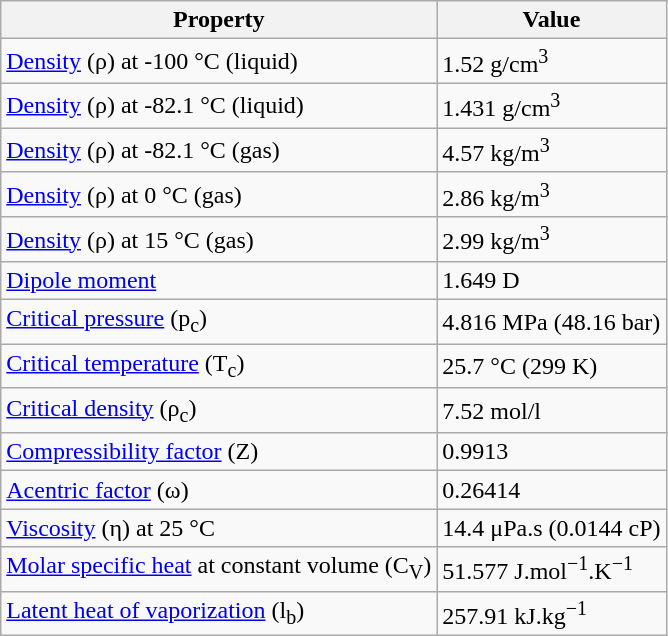<table class="wikitable">
<tr>
<th>Property</th>
<th>Value</th>
</tr>
<tr>
<td><a href='#'>Density</a> (ρ) at -100 °C (liquid)</td>
<td>1.52 g/cm<sup>3</sup></td>
</tr>
<tr>
<td><a href='#'>Density</a> (ρ) at -82.1 °C (liquid)</td>
<td>1.431 g/cm<sup>3</sup></td>
</tr>
<tr>
<td><a href='#'>Density</a> (ρ) at -82.1 °C (gas)</td>
<td>4.57 kg/m<sup>3</sup></td>
</tr>
<tr>
<td><a href='#'>Density</a> (ρ) at 0 °C (gas)</td>
<td>2.86 kg/m<sup>3</sup></td>
</tr>
<tr>
<td><a href='#'>Density</a> (ρ) at 15 °C (gas)</td>
<td>2.99 kg/m<sup>3</sup></td>
</tr>
<tr>
<td><a href='#'>Dipole moment</a></td>
<td>1.649 D</td>
</tr>
<tr>
<td><a href='#'>Critical pressure</a> (p<sub>c</sub>)</td>
<td>4.816 MPa (48.16 bar)</td>
</tr>
<tr>
<td><a href='#'>Critical temperature</a> (T<sub>c</sub>)</td>
<td>25.7 °C (299 K)</td>
</tr>
<tr>
<td><a href='#'>Critical density</a> (ρ<sub>c</sub>)</td>
<td>7.52 mol/l</td>
</tr>
<tr>
<td><a href='#'>Compressibility factor</a> (Z)</td>
<td>0.9913</td>
</tr>
<tr>
<td><a href='#'>Acentric factor</a> (ω)</td>
<td>0.26414</td>
</tr>
<tr>
<td><a href='#'>Viscosity</a> (η) at 25 °C</td>
<td>14.4 μPa.s (0.0144 cP)</td>
</tr>
<tr>
<td><a href='#'>Molar specific heat</a> at constant volume (C<sub>V</sub>)</td>
<td>51.577 J.mol<sup>−1</sup>.K<sup>−1</sup></td>
</tr>
<tr>
<td><a href='#'>Latent heat of vaporization</a> (l<sub>b</sub>)</td>
<td>257.91 kJ.kg<sup>−1</sup></td>
</tr>
</table>
